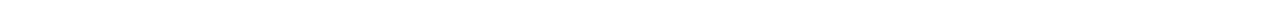<table style="width:88%; text-align:center;">
<tr style="color:white;">
<td style="background:"><strong>10</strong></td>
<td style="background:"><strong>46</strong></td>
<td style="background:"><strong>10</strong></td>
<td style="background:"><strong>74</strong></td>
</tr>
</table>
